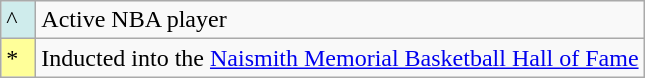<table class="wikitable">
<tr>
<td style="background:#CFECEC; width:1em">^</td>
<td>Active NBA player</td>
</tr>
<tr>
<td style="background:#FFFF99; width:1em">*</td>
<td>Inducted into the <a href='#'>Naismith Memorial Basketball Hall of Fame</a></td>
</tr>
</table>
